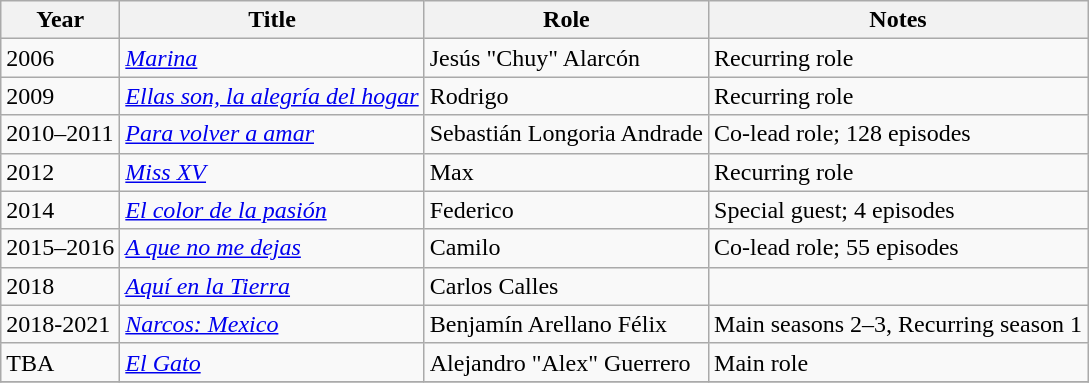<table class="wikitable sortable">
<tr>
<th>Year</th>
<th>Title</th>
<th>Role</th>
<th class="unsortable">Notes</th>
</tr>
<tr>
<td>2006</td>
<td><em><a href='#'>Marina</a></em></td>
<td>Jesús "Chuy" Alarcón</td>
<td>Recurring role</td>
</tr>
<tr>
<td>2009</td>
<td><em><a href='#'>Ellas son, la alegría del hogar</a></em></td>
<td>Rodrigo</td>
<td>Recurring role</td>
</tr>
<tr>
<td>2010–2011</td>
<td><em><a href='#'>Para volver a amar</a></em></td>
<td>Sebastián Longoria Andrade</td>
<td>Co-lead role; 128 episodes</td>
</tr>
<tr>
<td>2012</td>
<td><em><a href='#'>Miss XV</a></em></td>
<td>Max</td>
<td>Recurring role</td>
</tr>
<tr>
<td>2014</td>
<td><em><a href='#'>El color de la pasión</a></em></td>
<td>Federico</td>
<td>Special guest; 4 episodes</td>
</tr>
<tr>
<td>2015–2016</td>
<td><em><a href='#'>A que no me dejas</a></em></td>
<td>Camilo</td>
<td>Co-lead role; 55 episodes</td>
</tr>
<tr>
<td>2018</td>
<td><em><a href='#'>Aquí en la Tierra</a></em></td>
<td>Carlos Calles</td>
<td></td>
</tr>
<tr>
<td>2018-2021</td>
<td><em><a href='#'>Narcos: Mexico</a></em></td>
<td>Benjamín Arellano Félix</td>
<td>Main seasons 2–3, Recurring season 1</td>
</tr>
<tr>
<td>TBA</td>
<td><em><a href='#'>El Gato</a></em></td>
<td>Alejandro "Alex" Guerrero</td>
<td>Main role</td>
</tr>
<tr>
</tr>
</table>
